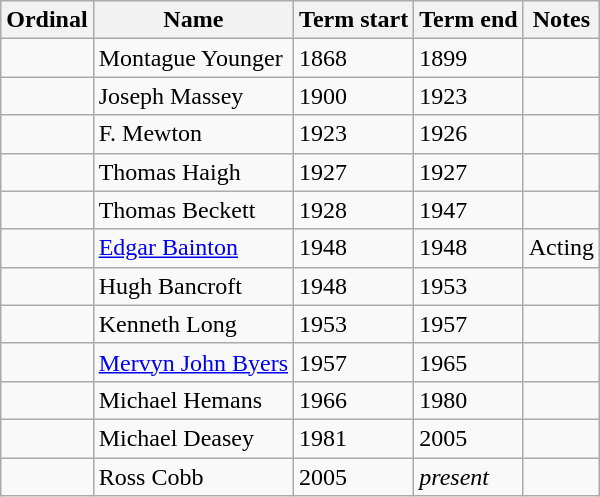<table class="wikitable sortable">
<tr>
<th>Ordinal</th>
<th>Name</th>
<th>Term start</th>
<th>Term end</th>
<th>Notes</th>
</tr>
<tr>
<td align=center></td>
<td>Montague Younger</td>
<td>1868</td>
<td>1899</td>
<td></td>
</tr>
<tr>
<td align=center></td>
<td>Joseph Massey</td>
<td>1900</td>
<td>1923</td>
<td></td>
</tr>
<tr>
<td align=center></td>
<td>F. Mewton</td>
<td>1923</td>
<td>1926</td>
<td></td>
</tr>
<tr>
<td align=center></td>
<td>Thomas Haigh</td>
<td>1927</td>
<td>1927</td>
<td></td>
</tr>
<tr>
<td align=center></td>
<td>Thomas Beckett</td>
<td>1928</td>
<td>1947</td>
<td></td>
</tr>
<tr>
<td align=center></td>
<td><a href='#'>Edgar Bainton</a></td>
<td>1948</td>
<td>1948</td>
<td>Acting</td>
</tr>
<tr>
<td align=center></td>
<td>Hugh Bancroft</td>
<td>1948</td>
<td>1953</td>
<td></td>
</tr>
<tr>
<td align=center></td>
<td>Kenneth Long</td>
<td>1953</td>
<td>1957</td>
<td></td>
</tr>
<tr>
<td align=center></td>
<td><a href='#'>Mervyn John Byers</a></td>
<td>1957</td>
<td>1965</td>
<td></td>
</tr>
<tr>
<td align=center></td>
<td>Michael Hemans</td>
<td>1966</td>
<td>1980</td>
<td></td>
</tr>
<tr>
<td align=center></td>
<td>Michael Deasey</td>
<td>1981</td>
<td>2005</td>
<td></td>
</tr>
<tr>
<td align=center></td>
<td>Ross Cobb</td>
<td>2005</td>
<td><em>present</em></td>
<td></td>
</tr>
</table>
